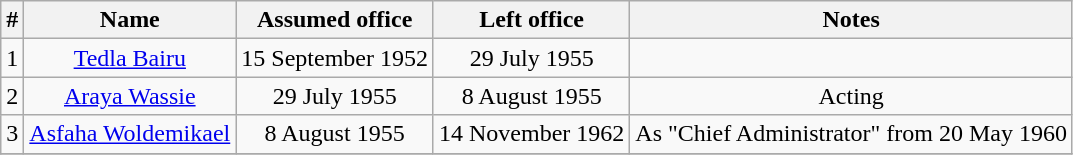<table class="wikitable" style="text-align:center">
<tr ->
<th>#</th>
<th>Name</th>
<th>Assumed office</th>
<th>Left office</th>
<th>Notes</th>
</tr>
<tr>
<td>1</td>
<td><a href='#'>Tedla Bairu</a></td>
<td>15 September 1952</td>
<td>29 July 1955</td>
<td></td>
</tr>
<tr>
<td>2</td>
<td><a href='#'>Araya Wassie</a></td>
<td>29 July 1955</td>
<td>8 August 1955</td>
<td>Acting</td>
</tr>
<tr>
<td>3</td>
<td><a href='#'>Asfaha Woldemikael</a></td>
<td>8 August 1955</td>
<td>14 November 1962</td>
<td>As "Chief Administrator" from 20 May 1960</td>
</tr>
<tr>
</tr>
</table>
